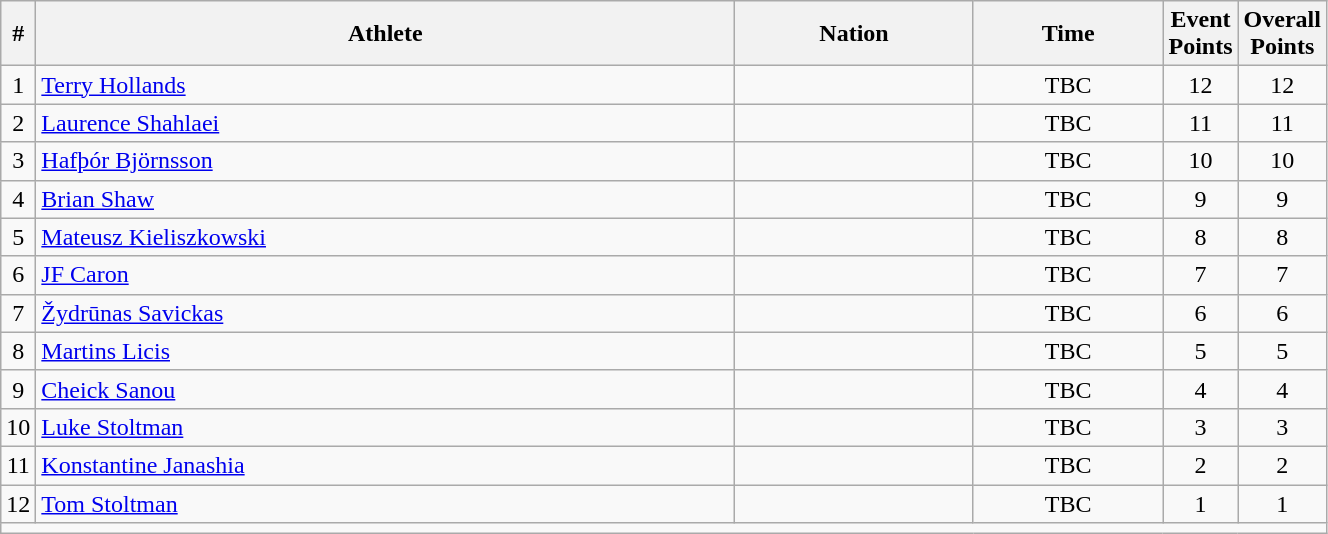<table class="wikitable sortable" style="text-align:center;width: 70%;">
<tr>
<th scope="col" style="width: 10px;">#</th>
<th scope="col">Athlete</th>
<th scope="col">Nation</th>
<th scope="col">Time</th>
<th scope="col" style="width: 10px;">Event Points</th>
<th scope="col" style="width: 10px;">Overall Points</th>
</tr>
<tr>
<td>1</td>
<td align=left><a href='#'>Terry Hollands</a></td>
<td align=left></td>
<td>TBC</td>
<td>12</td>
<td>12</td>
</tr>
<tr>
<td>2</td>
<td align=left><a href='#'>Laurence Shahlaei</a></td>
<td align=left></td>
<td>TBC</td>
<td>11</td>
<td>11</td>
</tr>
<tr>
<td>3</td>
<td align=left><a href='#'>Hafþór Björnsson</a></td>
<td align=left></td>
<td>TBC</td>
<td>10</td>
<td>10</td>
</tr>
<tr>
<td>4</td>
<td align=left><a href='#'>Brian Shaw</a></td>
<td align=left></td>
<td>TBC</td>
<td>9</td>
<td>9</td>
</tr>
<tr>
<td>5</td>
<td align=left><a href='#'>Mateusz Kieliszkowski</a></td>
<td align=left></td>
<td>TBC</td>
<td>8</td>
<td>8</td>
</tr>
<tr>
<td>6</td>
<td align=left><a href='#'>JF Caron</a></td>
<td align=left></td>
<td>TBC</td>
<td>7</td>
<td>7</td>
</tr>
<tr>
<td>7</td>
<td align=left><a href='#'>Žydrūnas Savickas</a></td>
<td align=left></td>
<td>TBC</td>
<td>6</td>
<td>6</td>
</tr>
<tr>
<td>8</td>
<td align=left><a href='#'>Martins Licis</a></td>
<td align=left></td>
<td>TBC</td>
<td>5</td>
<td>5</td>
</tr>
<tr>
<td>9</td>
<td align=left><a href='#'>Cheick Sanou</a></td>
<td align=left></td>
<td>TBC</td>
<td>4</td>
<td>4</td>
</tr>
<tr>
<td>10</td>
<td align=left><a href='#'>Luke Stoltman</a></td>
<td align=left></td>
<td>TBC</td>
<td>3</td>
<td>3</td>
</tr>
<tr>
<td>11</td>
<td align=left><a href='#'>Konstantine Janashia</a></td>
<td align=left></td>
<td>TBC</td>
<td>2</td>
<td>2</td>
</tr>
<tr>
<td>12</td>
<td align=left><a href='#'>Tom Stoltman</a></td>
<td align=left></td>
<td>TBC</td>
<td>1</td>
<td>1</td>
</tr>
<tr class="sortbottom">
<td colspan="6"></td>
</tr>
</table>
